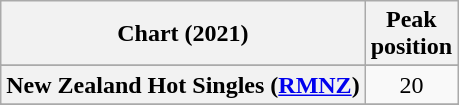<table class="wikitable sortable plainrowheaders" style="text-align:center">
<tr>
<th scope="col">Chart (2021)</th>
<th scope="col">Peak<br>position</th>
</tr>
<tr>
</tr>
<tr>
</tr>
<tr>
<th scope="row">New Zealand Hot Singles (<a href='#'>RMNZ</a>)</th>
<td>20</td>
</tr>
<tr>
</tr>
<tr>
</tr>
</table>
